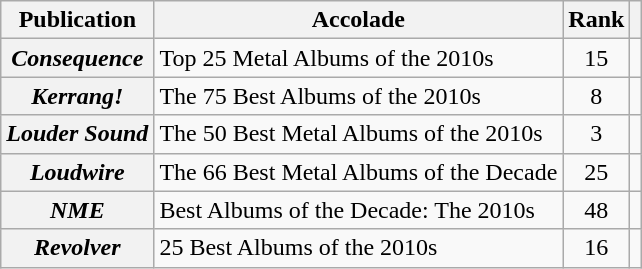<table class="wikitable sortable plainrowheaders">
<tr>
<th scope="col">Publication</th>
<th scope="col">Accolade</th>
<th scope="col">Rank</th>
<th scope="col"></th>
</tr>
<tr>
<th scope="row"><em>Consequence</em></th>
<td>Top 25 Metal Albums of the 2010s</td>
<td style="text-align: center;">15</td>
<td style="text-align: center;"></td>
</tr>
<tr>
<th scope="row"><em>Kerrang!</em></th>
<td>The 75 Best Albums of the 2010s</td>
<td style="text-align: center;">8</td>
<td style="text-align: center;"></td>
</tr>
<tr>
<th scope="row"><em>Louder Sound</em></th>
<td>The 50 Best Metal Albums of the 2010s</td>
<td style="text-align: center;">3</td>
<td style="text-align: center;"></td>
</tr>
<tr>
<th scope="row"><em>Loudwire</em></th>
<td>The 66 Best Metal Albums of the Decade</td>
<td style="text-align: center;">25</td>
<td style="text-align: center;"></td>
</tr>
<tr>
<th scope="row"><em>NME</em></th>
<td>Best Albums of the Decade: The 2010s</td>
<td style="text-align: center;">48</td>
<td style="text-align: center;"></td>
</tr>
<tr>
<th scope="row"><em>Revolver</em></th>
<td>25 Best Albums of the 2010s</td>
<td style="text-align: center;">16</td>
<td style="text-align: center;"></td>
</tr>
</table>
